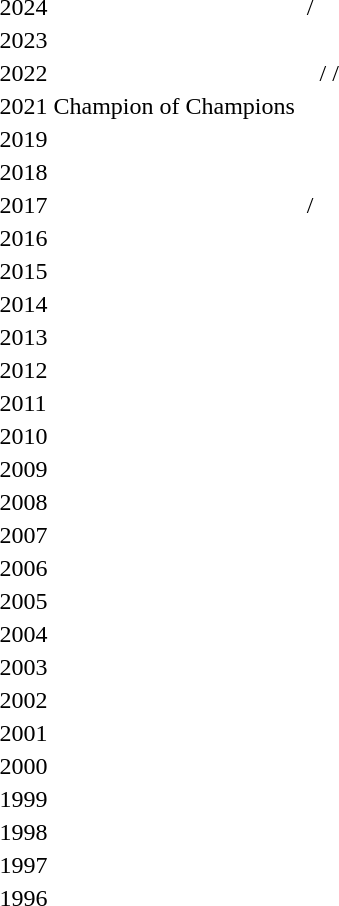<table>
<tr>
<td>2024</td>
<td></td>
<td> / </td>
<td></td>
</tr>
<tr>
<td>2023</td>
<td></td>
<td></td>
<td></td>
</tr>
<tr>
<td>2022</td>
<td></td>
<td></td>
<td> /  / </td>
</tr>
<tr>
<td>2021 Champion of Champions</td>
<td></td>
<td></td>
<td></td>
</tr>
<tr>
<td>2019</td>
<td></td>
<td></td>
<td></td>
</tr>
<tr>
<td>2018</td>
<td></td>
<td></td>
<td></td>
</tr>
<tr>
<td>2017</td>
<td></td>
<td> / </td>
<td></td>
</tr>
<tr>
<td>2016</td>
<td></td>
<td></td>
<td></td>
</tr>
<tr>
<td>2015</td>
<td></td>
<td></td>
<td></td>
</tr>
<tr>
<td>2014</td>
<td></td>
<td></td>
<td></td>
</tr>
<tr>
<td>2013</td>
<td></td>
<td></td>
<td></td>
</tr>
<tr>
<td>2012</td>
<td></td>
<td></td>
<td></td>
</tr>
<tr>
<td>2011</td>
<td></td>
<td></td>
<td></td>
</tr>
<tr>
<td>2010</td>
<td></td>
<td></td>
<td></td>
</tr>
<tr>
<td>2009</td>
<td></td>
<td></td>
<td></td>
</tr>
<tr>
<td>2008</td>
<td></td>
<td></td>
<td></td>
</tr>
<tr>
<td>2007</td>
<td></td>
<td></td>
<td></td>
</tr>
<tr>
<td>2006</td>
<td></td>
<td></td>
<td></td>
</tr>
<tr>
<td>2005</td>
<td></td>
<td></td>
<td></td>
</tr>
<tr>
<td>2004</td>
<td></td>
<td></td>
<td></td>
</tr>
<tr>
<td>2003</td>
<td></td>
<td></td>
<td></td>
</tr>
<tr>
<td>2002</td>
<td></td>
<td></td>
<td></td>
</tr>
<tr>
<td>2001</td>
<td></td>
<td></td>
<td></td>
</tr>
<tr>
<td>2000</td>
<td></td>
<td></td>
<td></td>
</tr>
<tr>
<td>1999</td>
<td></td>
<td></td>
<td></td>
</tr>
<tr>
<td>1998</td>
<td></td>
<td></td>
<td></td>
</tr>
<tr>
<td>1997</td>
<td></td>
<td></td>
<td></td>
</tr>
<tr>
<td>1996</td>
<td></td>
<td></td>
<td></td>
</tr>
</table>
